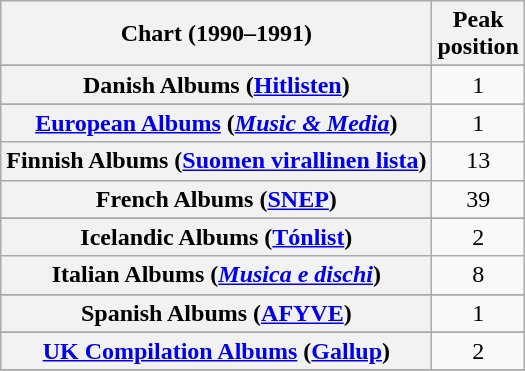<table class="wikitable sortable plainrowheaders" style="text-align:center">
<tr>
<th scope="col">Chart (1990–1991)</th>
<th scope="col">Peak<br>position</th>
</tr>
<tr>
</tr>
<tr>
</tr>
<tr>
</tr>
<tr>
<th scope="row">Danish Albums (<a href='#'>Hitlisten</a>)</th>
<td>1</td>
</tr>
<tr>
</tr>
<tr>
<th scope="row"><a href='#'>European Albums</a> (<em><a href='#'>Music & Media</a></em>)</th>
<td>1</td>
</tr>
<tr>
<th scope="row">Finnish Albums (<a href='#'>Suomen virallinen lista</a>)</th>
<td>13</td>
</tr>
<tr>
<th scope="row">French Albums (<a href='#'>SNEP</a>)</th>
<td>39</td>
</tr>
<tr>
</tr>
<tr>
<th scope="row">Icelandic Albums (<a href='#'>Tónlist</a>)</th>
<td>2</td>
</tr>
<tr>
<th scope="row">Italian Albums (<em><a href='#'>Musica e dischi</a></em>)</th>
<td>8</td>
</tr>
<tr>
</tr>
<tr>
</tr>
<tr>
<th scope="row">Spanish Albums (<a href='#'>AFYVE</a>)</th>
<td>1</td>
</tr>
<tr>
</tr>
<tr>
</tr>
<tr>
<th scope="row"><a href='#'>UK Compilation Albums</a> (<a href='#'>Gallup</a>)</th>
<td>2</td>
</tr>
<tr>
</tr>
</table>
